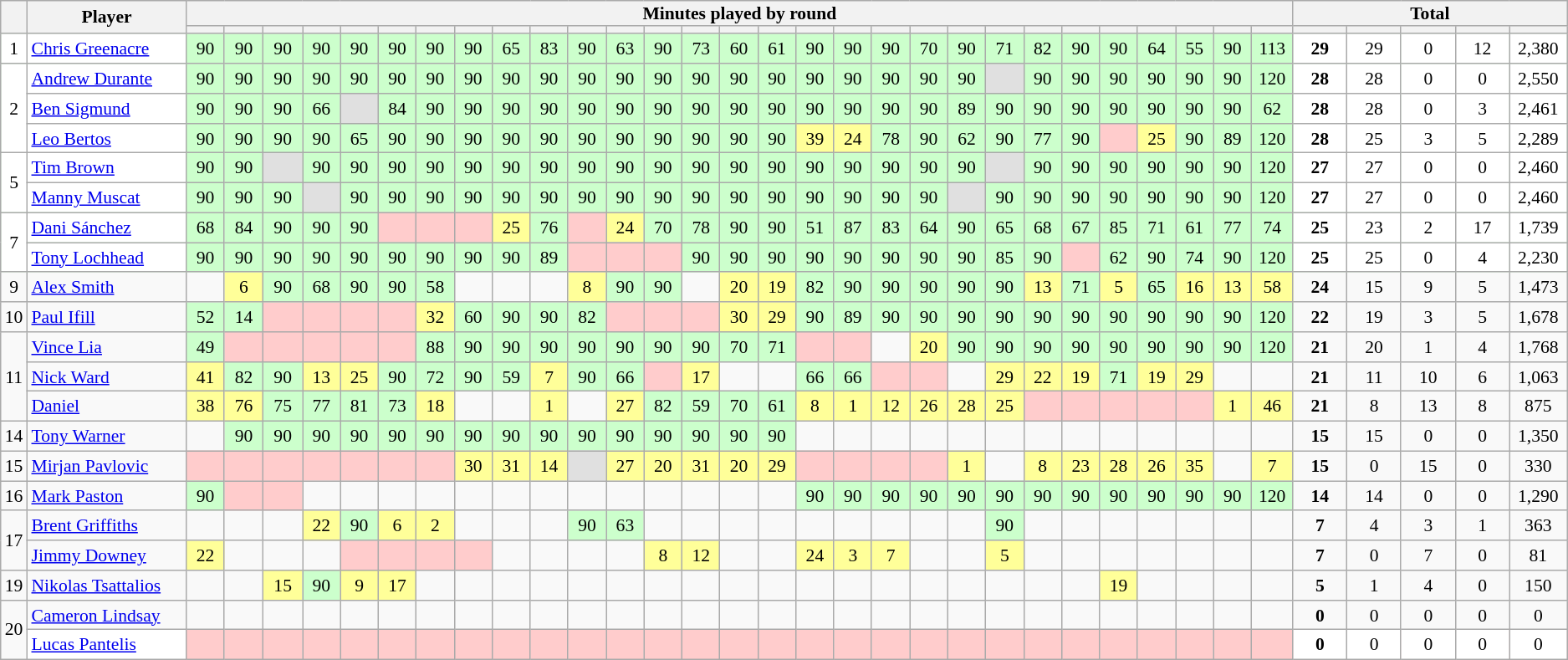<table class="wikitable" style="text-align:center; line-height: 90%; font-size:90%;">
<tr>
<th rowspan=2></th>
<th rowspan=2 width=130>Player</th>
<th colspan=29>Minutes played by round</th>
<th colspan=5>Total</th>
</tr>
<tr>
<th width=25></th>
<th width=26></th>
<th width=26></th>
<th width=25></th>
<th width=25></th>
<th width=25></th>
<th width=25></th>
<th width=25></th>
<th width=25></th>
<th width=25></th>
<th width=25></th>
<th width=25></th>
<th width=25></th>
<th width=25></th>
<th width=25></th>
<th width=25></th>
<th width=25></th>
<th width=25></th>
<th width=25></th>
<th width=25></th>
<th width=25></th>
<th width=25></th>
<th width=25></th>
<th width=25></th>
<th width=25></th>
<th width=25></th>
<th width=25></th>
<th width=25></th>
<th width=27></th>
<th width=40></th>
<th width=40></th>
<th width=40></th>
<th width=40></th>
<th width=40></th>
</tr>
<tr bgcolor=#CCFFCC>
<td bgcolor=#FFFFFF>1</td>
<td align=left height=17 bgcolor=#FFFFFF> <a href='#'>Chris Greenacre</a></td>
<td>90</td>
<td>90</td>
<td>90</td>
<td>90</td>
<td>90</td>
<td>90</td>
<td>90</td>
<td>90</td>
<td>65</td>
<td>83</td>
<td>90</td>
<td>63</td>
<td>90</td>
<td>73</td>
<td>60</td>
<td>61</td>
<td>90</td>
<td>90</td>
<td>90</td>
<td>70</td>
<td>90</td>
<td>71</td>
<td>82</td>
<td>90</td>
<td>90</td>
<td>64</td>
<td>55</td>
<td>90</td>
<td>113</td>
<td bgcolor=#FFFFFF><strong>29</strong></td>
<td bgcolor=#FFFFFF>29</td>
<td bgcolor=#FFFFFF>0</td>
<td bgcolor=#FFFFFF>12</td>
<td bgcolor=#FFFFFF>2,380</td>
</tr>
<tr bgcolor=#CCFFCC>
<td rowspan=3 bgcolor=#FFFFFF>2</td>
<td align=left height=17 bgcolor=#FFFFFF> <a href='#'>Andrew Durante</a></td>
<td>90</td>
<td>90</td>
<td>90</td>
<td>90</td>
<td>90</td>
<td>90</td>
<td>90</td>
<td>90</td>
<td>90</td>
<td>90</td>
<td>90</td>
<td>90</td>
<td>90</td>
<td>90</td>
<td>90</td>
<td>90</td>
<td>90</td>
<td>90</td>
<td>90</td>
<td>90</td>
<td>90</td>
<td bgcolor=#E0E0E0></td>
<td>90</td>
<td>90</td>
<td>90</td>
<td>90</td>
<td>90</td>
<td>90</td>
<td>120</td>
<td bgcolor=#FFFFFF><strong>28</strong></td>
<td bgcolor=#FFFFFF>28</td>
<td bgcolor=#FFFFFF>0</td>
<td bgcolor=#FFFFFF>0</td>
<td bgcolor=#FFFFFF>2,550</td>
</tr>
<tr bgcolor=#CCFFCC>
<td align=left height=17 bgcolor=#FFFFFF> <a href='#'>Ben Sigmund</a></td>
<td>90</td>
<td>90</td>
<td>90</td>
<td>66</td>
<td bgcolor=#E0E0E0></td>
<td>84</td>
<td>90</td>
<td>90</td>
<td>90</td>
<td>90</td>
<td>90</td>
<td>90</td>
<td>90</td>
<td>90</td>
<td>90</td>
<td>90</td>
<td>90</td>
<td>90</td>
<td>90</td>
<td>90</td>
<td>89</td>
<td>90</td>
<td>90</td>
<td>90</td>
<td>90</td>
<td>90</td>
<td>90</td>
<td>90</td>
<td>62</td>
<td bgcolor=#FFFFFF><strong>28</strong></td>
<td bgcolor=#FFFFFF>28</td>
<td bgcolor=#FFFFFF>0</td>
<td bgcolor=#FFFFFF>3</td>
<td bgcolor=#FFFFFF>2,461</td>
</tr>
<tr bgcolor=#CCFFCC>
<td align=left height=17 bgcolor=#FFFFFF> <a href='#'>Leo Bertos</a></td>
<td>90</td>
<td>90</td>
<td>90</td>
<td>90</td>
<td>65</td>
<td>90</td>
<td>90</td>
<td>90</td>
<td>90</td>
<td>90</td>
<td>90</td>
<td>90</td>
<td>90</td>
<td>90</td>
<td>90</td>
<td>90</td>
<td bgcolor=#FFFF99>39</td>
<td bgcolor=#FFFF99>24</td>
<td>78</td>
<td>90</td>
<td>62</td>
<td>90</td>
<td>77</td>
<td>90</td>
<td bgcolor=#FFCCCC></td>
<td bgcolor=#FFFF99>25</td>
<td>90</td>
<td>89</td>
<td>120</td>
<td bgcolor=#FFFFFF><strong>28</strong></td>
<td bgcolor=#FFFFFF>25</td>
<td bgcolor=#FFFFFF>3</td>
<td bgcolor=#FFFFFF>5</td>
<td bgcolor=#FFFFFF>2,289</td>
</tr>
<tr bgcolor=#CCFFCC>
<td rowspan=2 bgcolor=#FFFFFF>5</td>
<td align=left height=17 bgcolor=#FFFFFF> <a href='#'>Tim Brown</a></td>
<td>90</td>
<td>90</td>
<td bgcolor=#E0E0E0></td>
<td>90</td>
<td>90</td>
<td>90</td>
<td>90</td>
<td>90</td>
<td>90</td>
<td>90</td>
<td>90</td>
<td>90</td>
<td>90</td>
<td>90</td>
<td>90</td>
<td>90</td>
<td>90</td>
<td>90</td>
<td>90</td>
<td>90</td>
<td>90</td>
<td bgcolor=#E0E0E0></td>
<td>90</td>
<td>90</td>
<td>90</td>
<td>90</td>
<td>90</td>
<td>90</td>
<td>120</td>
<td bgcolor=#FFFFFF><strong>27</strong></td>
<td bgcolor=#FFFFFF>27</td>
<td bgcolor=#FFFFFF>0</td>
<td bgcolor=#FFFFFF>0</td>
<td bgcolor=#FFFFFF>2,460</td>
</tr>
<tr bgcolor=#CCFFCC>
<td align=left height=17 bgcolor=#FFFFFF> <a href='#'>Manny Muscat</a></td>
<td>90</td>
<td>90</td>
<td>90</td>
<td bgcolor=#E0E0E0></td>
<td>90</td>
<td>90</td>
<td>90</td>
<td>90</td>
<td>90</td>
<td>90</td>
<td>90</td>
<td>90</td>
<td>90</td>
<td>90</td>
<td>90</td>
<td>90</td>
<td>90</td>
<td>90</td>
<td>90</td>
<td>90</td>
<td bgcolor=#E0E0E0></td>
<td>90</td>
<td>90</td>
<td>90</td>
<td>90</td>
<td>90</td>
<td>90</td>
<td>90</td>
<td>120</td>
<td bgcolor=#FFFFFF><strong>27</strong></td>
<td bgcolor=#FFFFFF>27</td>
<td bgcolor=#FFFFFF>0</td>
<td bgcolor=#FFFFFF>0</td>
<td bgcolor=#FFFFFF>2,460</td>
</tr>
<tr bgcolor=#CCFFCC>
<td rowspan=2 bgcolor=#FFFFFF>7</td>
<td align=left height=17 bgcolor=#FFFFFF> <a href='#'>Dani Sánchez</a></td>
<td>68</td>
<td>84</td>
<td>90</td>
<td>90</td>
<td>90</td>
<td bgcolor=#FFCCCC></td>
<td bgcolor=#FFCCCC></td>
<td bgcolor=#FFCCCC></td>
<td bgcolor=#FFFF99>25</td>
<td>76</td>
<td bgcolor=#FFCCCC></td>
<td bgcolor=#FFFF99>24</td>
<td>70</td>
<td>78</td>
<td>90</td>
<td>90</td>
<td>51</td>
<td>87</td>
<td>83</td>
<td>64</td>
<td>90</td>
<td>65</td>
<td>68</td>
<td>67</td>
<td>85</td>
<td>71</td>
<td>61</td>
<td>77</td>
<td>74</td>
<td bgcolor=#FFFFFF><strong>25</strong></td>
<td bgcolor=#FFFFFF>23</td>
<td bgcolor=#FFFFFF>2</td>
<td bgcolor=#FFFFFF>17</td>
<td bgcolor=#FFFFFF>1,739</td>
</tr>
<tr bgcolor=#CCFFCC>
<td align=left height=17 bgcolor=#FFFFFF> <a href='#'>Tony Lochhead</a></td>
<td>90</td>
<td>90</td>
<td>90</td>
<td>90</td>
<td>90</td>
<td>90</td>
<td>90</td>
<td>90</td>
<td>90</td>
<td>89</td>
<td bgcolor=#FFCCCC></td>
<td bgcolor=#FFCCCC></td>
<td bgcolor=#FFCCCC></td>
<td>90</td>
<td>90</td>
<td>90</td>
<td>90</td>
<td>90</td>
<td>90</td>
<td>90</td>
<td>90</td>
<td>85</td>
<td>90</td>
<td bgcolor=#FFCCCC></td>
<td>62</td>
<td>90</td>
<td>74</td>
<td>90</td>
<td>120</td>
<td bgcolor=#FFFFFF><strong>25</strong></td>
<td bgcolor=#FFFFFF>25</td>
<td bgcolor=#FFFFFF>0</td>
<td bgcolor=#FFFFFF>4</td>
<td bgcolor=#FFFFFF>2,230</td>
</tr>
<tr>
<td>9</td>
<td align=left height=17> <a href='#'>Alex Smith</a></td>
<td></td>
<td bgcolor=#FFFF99>6</td>
<td bgcolor=#CCFFCC>90</td>
<td bgcolor=#CCFFCC>68</td>
<td bgcolor=#CCFFCC>90</td>
<td bgcolor=#CCFFCC>90</td>
<td bgcolor=#CCFFCC>58</td>
<td></td>
<td></td>
<td></td>
<td bgcolor=#FFFF99>8</td>
<td bgcolor=#CCFFCC>90</td>
<td bgcolor=#CCFFCC>90</td>
<td></td>
<td bgcolor=#FFFF99>20</td>
<td bgcolor=#FFFF99>19</td>
<td bgcolor=#CCFFCC>82</td>
<td bgcolor=#CCFFCC>90</td>
<td bgcolor=#CCFFCC>90</td>
<td bgcolor=#CCFFCC>90</td>
<td bgcolor=#CCFFCC>90</td>
<td bgcolor=#CCFFCC>90</td>
<td bgcolor=#FFFF99>13</td>
<td bgcolor=#CCFFCC>71</td>
<td bgcolor=#FFFF99>5</td>
<td bgcolor=#CCFFCC>65</td>
<td bgcolor=#FFFF99>16</td>
<td bgcolor=#FFFF99>13</td>
<td bgcolor=#FFFF99>58</td>
<td><strong>24</strong></td>
<td>15</td>
<td>9</td>
<td>5</td>
<td>1,473</td>
</tr>
<tr>
<td>10</td>
<td align=left height=17> <a href='#'>Paul Ifill</a></td>
<td bgcolor=#CCFFCC>52</td>
<td bgcolor=#CCFFCC>14</td>
<td bgcolor=#FFCCCC></td>
<td bgcolor=#FFCCCC></td>
<td bgcolor=#FFCCCC></td>
<td bgcolor=#FFCCCC></td>
<td bgcolor=#FFFF99>32</td>
<td bgcolor=#CCFFCC>60</td>
<td bgcolor=#CCFFCC>90</td>
<td bgcolor=#CCFFCC>90</td>
<td bgcolor=#CCFFCC>82</td>
<td bgcolor=#FFCCCC></td>
<td bgcolor=#FFCCCC></td>
<td bgcolor=#FFCCCC></td>
<td bgcolor=#FFFF99>30</td>
<td bgcolor=#FFFF99>29</td>
<td bgcolor=#CCFFCC>90</td>
<td bgcolor=#CCFFCC>89</td>
<td bgcolor=#CCFFCC>90</td>
<td bgcolor=#CCFFCC>90</td>
<td bgcolor=#CCFFCC>90</td>
<td bgcolor=#CCFFCC>90</td>
<td bgcolor=#CCFFCC>90</td>
<td bgcolor=#CCFFCC>90</td>
<td bgcolor=#CCFFCC>90</td>
<td bgcolor=#CCFFCC>90</td>
<td bgcolor=#CCFFCC>90</td>
<td bgcolor=#CCFFCC>90</td>
<td bgcolor=#CCFFCC>120</td>
<td><strong>22</strong></td>
<td>19</td>
<td>3</td>
<td>5</td>
<td>1,678</td>
</tr>
<tr>
<td rowspan=3>11</td>
<td align=left height=17> <a href='#'>Vince Lia</a></td>
<td bgcolor=#CCFFCC>49</td>
<td bgcolor=#FFCCCC></td>
<td bgcolor=#FFCCCC></td>
<td bgcolor=#FFCCCC></td>
<td bgcolor=#FFCCCC></td>
<td bgcolor=#FFCCCC></td>
<td bgcolor=#CCFFCC>88</td>
<td bgcolor=#CCFFCC>90</td>
<td bgcolor=#CCFFCC>90</td>
<td bgcolor=#CCFFCC>90</td>
<td bgcolor=#CCFFCC>90</td>
<td bgcolor=#CCFFCC>90</td>
<td bgcolor=#CCFFCC>90</td>
<td bgcolor=#CCFFCC>90</td>
<td bgcolor=#CCFFCC>70</td>
<td bgcolor=#CCFFCC>71</td>
<td bgcolor=#FFCCCC></td>
<td bgcolor=#FFCCCC></td>
<td></td>
<td bgcolor=#FFFF99>20</td>
<td bgcolor=#CCFFCC>90</td>
<td bgcolor=#CCFFCC>90</td>
<td bgcolor=#CCFFCC>90</td>
<td bgcolor=#CCFFCC>90</td>
<td bgcolor=#CCFFCC>90</td>
<td bgcolor=#CCFFCC>90</td>
<td bgcolor=#CCFFCC>90</td>
<td bgcolor=#CCFFCC>90</td>
<td bgcolor=#CCFFCC>120</td>
<td><strong>21</strong></td>
<td>20</td>
<td>1</td>
<td>4</td>
<td>1,768</td>
</tr>
<tr>
<td align=left height=17> <a href='#'>Nick Ward</a></td>
<td bgcolor=#FFFF99>41</td>
<td style="background:#cfc;">82</td>
<td bgcolor=#CCFFCC>90</td>
<td bgcolor=#FFFF99>13</td>
<td bgcolor=#FFFF99>25</td>
<td bgcolor=#CCFFCC>90</td>
<td bgcolor=#CCFFCC>72</td>
<td bgcolor=#CCFFCC>90</td>
<td bgcolor=#CCFFCC>59</td>
<td bgcolor=#FFFF99>7</td>
<td bgcolor=#CCFFCC>90</td>
<td bgcolor=#CCFFCC>66</td>
<td bgcolor=#FFCCCC></td>
<td bgcolor=#FFFF99>17</td>
<td></td>
<td></td>
<td bgcolor=#CCFFCC>66</td>
<td bgcolor=#CCFFCC>66</td>
<td bgcolor=#FFCCCC></td>
<td bgcolor=#FFCCCC></td>
<td></td>
<td bgcolor=#FFFF99>29</td>
<td bgcolor=#FFFF99>22</td>
<td bgcolor=#FFFF99>19</td>
<td bgcolor=#CCFFCC>71</td>
<td bgcolor=#FFFF99>19</td>
<td bgcolor=#FFFF99>29</td>
<td></td>
<td></td>
<td><strong>21</strong></td>
<td>11</td>
<td>10</td>
<td>6</td>
<td>1,063</td>
</tr>
<tr>
<td align=left height=17> <a href='#'>Daniel</a></td>
<td bgcolor=#FFFF99>38</td>
<td bgcolor=#FFFF99>76</td>
<td bgcolor=#CCFFCC>75</td>
<td bgcolor=#CCFFCC>77</td>
<td bgcolor=#CCFFCC>81</td>
<td bgcolor=#CCFFCC>73</td>
<td bgcolor=#FFFF99>18</td>
<td></td>
<td></td>
<td bgcolor=#FFFF99>1</td>
<td></td>
<td bgcolor=#FFFF99>27</td>
<td bgcolor=#CCFFCC>82</td>
<td bgcolor=#CCFFCC>59</td>
<td bgcolor=#CCFFCC>70</td>
<td bgcolor=#CCFFCC>61</td>
<td bgcolor=#FFFF99>8</td>
<td bgcolor=#FFFF99>1</td>
<td bgcolor=#FFFF99>12</td>
<td bgcolor=#FFFF99>26</td>
<td bgcolor=#FFFF99>28</td>
<td bgcolor=#FFFF99>25</td>
<td bgcolor=#FFCCCC></td>
<td bgcolor=#FFCCCC></td>
<td bgcolor=#FFCCCC></td>
<td bgcolor=#FFCCCC></td>
<td bgcolor=#FFCCCC></td>
<td bgcolor=#FFFF99>1</td>
<td bgcolor=#FFFF99>46</td>
<td><strong>21</strong></td>
<td>8</td>
<td>13</td>
<td>8</td>
<td>875</td>
</tr>
<tr>
<td>14</td>
<td align=left height=17> <a href='#'>Tony Warner</a></td>
<td></td>
<td bgcolor=#CCFFCC>90</td>
<td bgcolor=#CCFFCC>90</td>
<td bgcolor=#CCFFCC>90</td>
<td bgcolor=#CCFFCC>90</td>
<td bgcolor=#CCFFCC>90</td>
<td bgcolor=#CCFFCC>90</td>
<td bgcolor=#CCFFCC>90</td>
<td bgcolor=#CCFFCC>90</td>
<td bgcolor=#CCFFCC>90</td>
<td bgcolor=#CCFFCC>90</td>
<td bgcolor=#CCFFCC>90</td>
<td bgcolor=#CCFFCC>90</td>
<td bgcolor=#CCFFCC>90</td>
<td bgcolor=#CCFFCC>90</td>
<td bgcolor=#CCFFCC>90</td>
<td></td>
<td></td>
<td></td>
<td></td>
<td></td>
<td></td>
<td></td>
<td></td>
<td></td>
<td></td>
<td></td>
<td></td>
<td></td>
<td><strong>15</strong></td>
<td>15</td>
<td>0</td>
<td>0</td>
<td>1,350</td>
</tr>
<tr>
<td>15</td>
<td align=left height=17> <a href='#'>Mirjan Pavlovic</a></td>
<td bgcolor=#FFCCCC></td>
<td bgcolor=#FFCCCC></td>
<td bgcolor=#FFCCCC></td>
<td bgcolor=#FFCCCC></td>
<td bgcolor=#FFCCCC></td>
<td bgcolor=#FFCCCC></td>
<td bgcolor=#FFCCCC></td>
<td bgcolor=#FFFF99>30</td>
<td bgcolor=#FFFF99>31</td>
<td bgcolor=#FFFF99>14</td>
<td bgcolor=#E0E0E0></td>
<td bgcolor=#FFFF99>27</td>
<td bgcolor=#FFFF99>20</td>
<td bgcolor=#FFFF99>31</td>
<td bgcolor=#FFFF99>20</td>
<td bgcolor=#FFFF99>29</td>
<td bgcolor=#FFCCCC></td>
<td bgcolor=#FFCCCC></td>
<td bgcolor=#FFCCCC></td>
<td bgcolor=#FFCCCC></td>
<td bgcolor=#FFFF99>1</td>
<td></td>
<td bgcolor=#FFFF99>8</td>
<td bgcolor=#FFFF99>23</td>
<td bgcolor=#FFFF99>28</td>
<td bgcolor=#FFFF99>26</td>
<td bgcolor=#FFFF99>35</td>
<td></td>
<td bgcolor=#FFFF99>7</td>
<td><strong>15</strong></td>
<td>0</td>
<td>15</td>
<td>0</td>
<td>330</td>
</tr>
<tr>
<td>16</td>
<td align=left height=17> <a href='#'>Mark Paston</a></td>
<td bgcolor=#CCFFCC>90</td>
<td bgcolor=#FFCCCC></td>
<td bgcolor=#FFCCCC></td>
<td></td>
<td></td>
<td></td>
<td></td>
<td></td>
<td></td>
<td></td>
<td></td>
<td></td>
<td></td>
<td></td>
<td></td>
<td></td>
<td bgcolor=#CCFFCC>90</td>
<td bgcolor=#CCFFCC>90</td>
<td bgcolor=#CCFFCC>90</td>
<td bgcolor=#CCFFCC>90</td>
<td bgcolor=#CCFFCC>90</td>
<td bgcolor=#CCFFCC>90</td>
<td bgcolor=#CCFFCC>90</td>
<td bgcolor=#CCFFCC>90</td>
<td bgcolor=#CCFFCC>90</td>
<td bgcolor=#CCFFCC>90</td>
<td bgcolor=#CCFFCC>90</td>
<td bgcolor=#CCFFCC>90</td>
<td bgcolor=#CCFFCC>120</td>
<td><strong>14</strong></td>
<td>14</td>
<td>0</td>
<td>0</td>
<td>1,290</td>
</tr>
<tr>
<td rowspan=2>17</td>
<td align=left height=17> <a href='#'>Brent Griffiths</a></td>
<td></td>
<td></td>
<td></td>
<td bgcolor=#FFFF99>22</td>
<td bgcolor=#CCFFCC>90</td>
<td bgcolor=#FFFF99>6</td>
<td bgcolor=#FFFF99>2</td>
<td></td>
<td></td>
<td></td>
<td bgcolor=#CCFFCC>90</td>
<td bgcolor=#CCFFCC>63</td>
<td></td>
<td></td>
<td></td>
<td></td>
<td></td>
<td></td>
<td></td>
<td></td>
<td></td>
<td bgcolor=#CCFFCC>90</td>
<td></td>
<td></td>
<td></td>
<td></td>
<td></td>
<td></td>
<td></td>
<td><strong>7</strong></td>
<td>4</td>
<td>3</td>
<td>1</td>
<td>363</td>
</tr>
<tr>
<td align=left height=17> <a href='#'>Jimmy Downey</a></td>
<td bgcolor=#FFFF99>22</td>
<td></td>
<td></td>
<td></td>
<td bgcolor=#FFCCCC></td>
<td bgcolor=#FFCCCC></td>
<td bgcolor=#FFCCCC></td>
<td bgcolor=#FFCCCC></td>
<td></td>
<td></td>
<td></td>
<td></td>
<td bgcolor=#FFFF99>8</td>
<td bgcolor=#FFFF99>12</td>
<td></td>
<td></td>
<td bgcolor=#FFFF99>24</td>
<td bgcolor=#FFFF99>3</td>
<td bgcolor=#FFFF99>7</td>
<td></td>
<td></td>
<td bgcolor=#FFFF99>5</td>
<td></td>
<td></td>
<td></td>
<td></td>
<td></td>
<td></td>
<td></td>
<td><strong>7</strong></td>
<td>0</td>
<td>7</td>
<td>0</td>
<td>81</td>
</tr>
<tr>
<td>19</td>
<td align=left height=17> <a href='#'>Nikolas Tsattalios</a></td>
<td></td>
<td></td>
<td bgcolor=#FFFF99>15</td>
<td bgcolor=#CCFFCC>90</td>
<td bgcolor=#FFFF99>9</td>
<td bgcolor=#FFFF99>17</td>
<td></td>
<td></td>
<td></td>
<td></td>
<td></td>
<td></td>
<td></td>
<td></td>
<td></td>
<td></td>
<td></td>
<td></td>
<td></td>
<td></td>
<td></td>
<td></td>
<td></td>
<td></td>
<td bgcolor=#FFFF99>19</td>
<td></td>
<td></td>
<td></td>
<td></td>
<td><strong>5</strong></td>
<td>1</td>
<td>4</td>
<td>0</td>
<td>150</td>
</tr>
<tr>
<td rowspan=2>20</td>
<td align=left height=17> <a href='#'>Cameron Lindsay</a></td>
<td></td>
<td></td>
<td></td>
<td></td>
<td></td>
<td></td>
<td></td>
<td></td>
<td></td>
<td></td>
<td></td>
<td></td>
<td></td>
<td></td>
<td></td>
<td></td>
<td></td>
<td></td>
<td></td>
<td></td>
<td></td>
<td></td>
<td></td>
<td></td>
<td></td>
<td></td>
<td></td>
<td></td>
<td></td>
<td><strong>0</strong></td>
<td>0</td>
<td>0</td>
<td>0</td>
<td>0</td>
</tr>
<tr bgcolor=#FFCCCC>
<td align=left height=17 bgcolor=#FFFFFF> <a href='#'>Lucas Pantelis</a></td>
<td></td>
<td></td>
<td></td>
<td></td>
<td></td>
<td></td>
<td></td>
<td></td>
<td></td>
<td></td>
<td></td>
<td></td>
<td></td>
<td></td>
<td></td>
<td></td>
<td></td>
<td></td>
<td></td>
<td></td>
<td></td>
<td></td>
<td></td>
<td></td>
<td></td>
<td></td>
<td></td>
<td></td>
<td></td>
<td bgcolor=#FFFFFF><strong>0</strong></td>
<td bgcolor=#FFFFFF>0</td>
<td bgcolor=#FFFFFF>0</td>
<td bgcolor=#FFFFFF>0</td>
<td bgcolor=#FFFFFF>0</td>
</tr>
</table>
